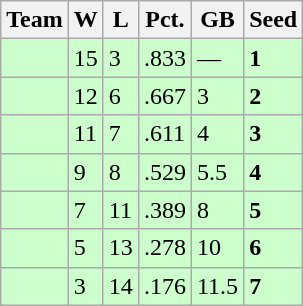<table class=wikitable>
<tr>
<th>Team</th>
<th>W</th>
<th>L</th>
<th>Pct.</th>
<th>GB</th>
<th>Seed</th>
</tr>
<tr bgcolor=ccffcc>
<td></td>
<td>15</td>
<td>3</td>
<td>.833</td>
<td>—</td>
<td><strong>1</strong></td>
</tr>
<tr bgcolor=ccffcc>
<td></td>
<td>12</td>
<td>6</td>
<td>.667</td>
<td>3</td>
<td><strong>2</strong></td>
</tr>
<tr bgcolor=ccffcc>
<td></td>
<td>11</td>
<td>7</td>
<td>.611</td>
<td>4</td>
<td><strong>3</strong></td>
</tr>
<tr bgcolor=ccffcc>
<td></td>
<td>9</td>
<td>8</td>
<td>.529</td>
<td>5.5</td>
<td><strong>4</strong></td>
</tr>
<tr bgcolor=ccffcc>
<td></td>
<td>7</td>
<td>11</td>
<td>.389</td>
<td>8</td>
<td><strong>5</strong></td>
</tr>
<tr bgcolor=ccffcc>
<td></td>
<td>5</td>
<td>13</td>
<td>.278</td>
<td>10</td>
<td><strong>6</strong></td>
</tr>
<tr bgcolor=ccffcc>
<td></td>
<td>3</td>
<td>14</td>
<td>.176</td>
<td>11.5</td>
<td><strong>7</strong></td>
</tr>
</table>
